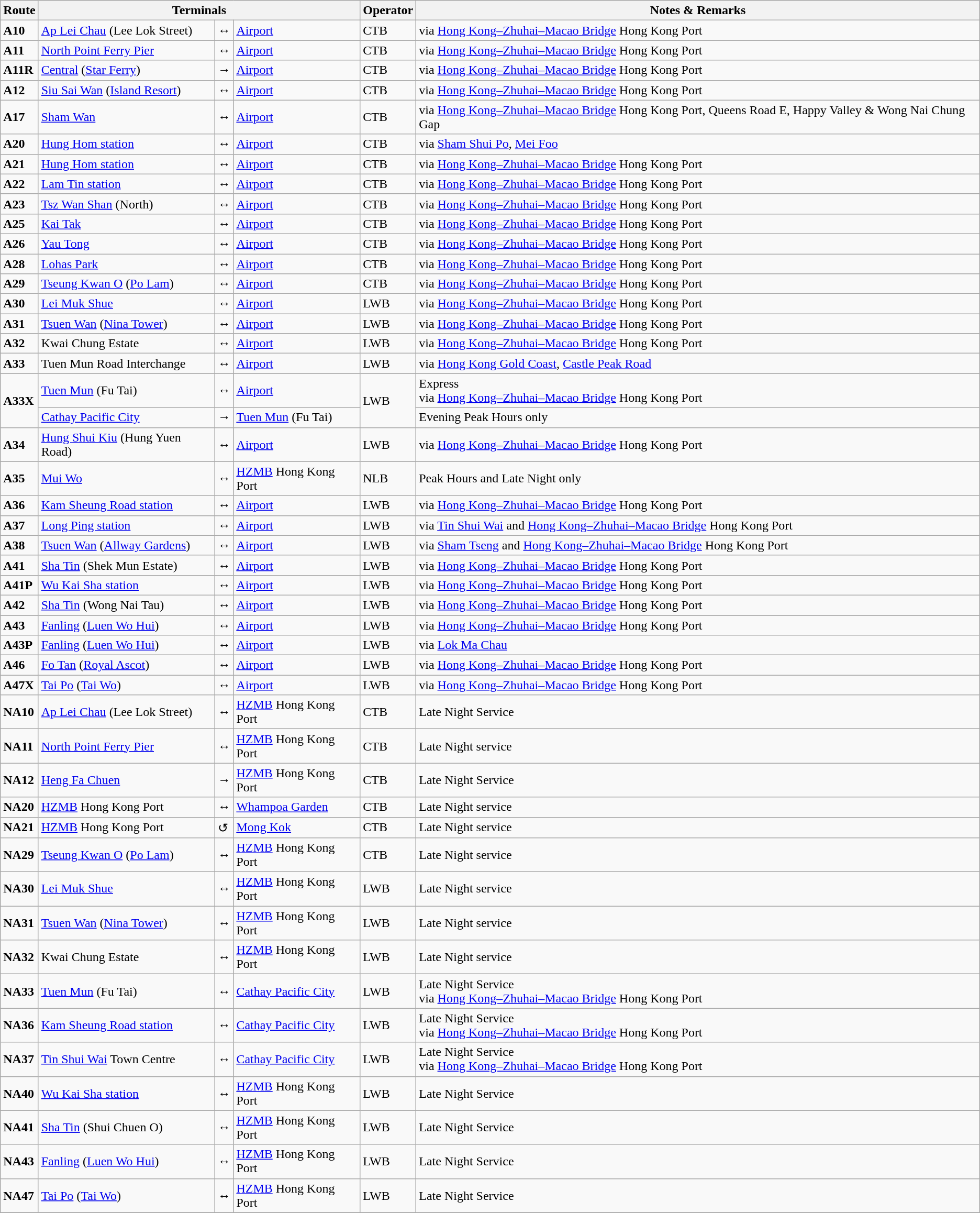<table class="wikitable">
<tr>
<th>Route</th>
<th colspan=3>Terminals</th>
<th>Operator</th>
<th>Notes & Remarks</th>
</tr>
<tr>
<td><strong>A10</strong></td>
<td><a href='#'>Ap Lei Chau</a> (Lee Lok Street)</td>
<td>↔</td>
<td><a href='#'>Airport</a></td>
<td>CTB</td>
<td>via <a href='#'>Hong Kong–Zhuhai–Macao Bridge</a> Hong Kong Port</td>
</tr>
<tr>
<td><strong>A11</strong></td>
<td><a href='#'>North Point Ferry Pier</a></td>
<td>↔</td>
<td><a href='#'>Airport</a></td>
<td>CTB</td>
<td>via <a href='#'>Hong Kong–Zhuhai–Macao Bridge</a> Hong Kong Port</td>
</tr>
<tr>
<td><strong>A11R</strong></td>
<td><a href='#'>Central</a> (<a href='#'>Star Ferry</a>)</td>
<td>→</td>
<td><a href='#'>Airport</a></td>
<td>CTB</td>
<td>via <a href='#'>Hong Kong–Zhuhai–Macao Bridge</a> Hong Kong Port</td>
</tr>
<tr>
<td><strong>A12</strong></td>
<td><a href='#'>Siu Sai Wan</a> (<a href='#'>Island Resort</a>)</td>
<td>↔</td>
<td><a href='#'>Airport</a></td>
<td>CTB</td>
<td>via <a href='#'>Hong Kong–Zhuhai–Macao Bridge</a> Hong Kong Port</td>
</tr>
<tr>
<td><strong>A17</strong></td>
<td><a href='#'>Sham Wan</a></td>
<td>↔</td>
<td><a href='#'>Airport</a></td>
<td>CTB</td>
<td>via <a href='#'>Hong Kong–Zhuhai–Macao Bridge</a> Hong Kong Port, Queens Road E, Happy Valley & Wong Nai Chung Gap</td>
</tr>
<tr>
<td><strong>A20</strong></td>
<td><a href='#'>Hung Hom station</a></td>
<td>↔</td>
<td><a href='#'>Airport</a></td>
<td>CTB</td>
<td>via <a href='#'>Sham Shui Po</a>, <a href='#'>Mei Foo</a></td>
</tr>
<tr>
<td><strong>A21</strong></td>
<td><a href='#'>Hung Hom station</a></td>
<td>↔</td>
<td><a href='#'>Airport</a></td>
<td>CTB</td>
<td>via <a href='#'>Hong Kong–Zhuhai–Macao Bridge</a> Hong Kong Port</td>
</tr>
<tr>
<td><strong>A22</strong></td>
<td><a href='#'>Lam Tin station</a></td>
<td>↔</td>
<td><a href='#'>Airport</a></td>
<td>CTB</td>
<td>via <a href='#'>Hong Kong–Zhuhai–Macao Bridge</a> Hong Kong Port</td>
</tr>
<tr>
<td><strong>A23</strong></td>
<td><a href='#'>Tsz Wan Shan</a> (North)</td>
<td>↔</td>
<td><a href='#'>Airport</a></td>
<td>CTB</td>
<td>via <a href='#'>Hong Kong–Zhuhai–Macao Bridge</a> Hong Kong Port</td>
</tr>
<tr>
<td><strong>A25</strong></td>
<td><a href='#'>Kai Tak</a></td>
<td>↔</td>
<td><a href='#'>Airport</a></td>
<td>CTB</td>
<td>via <a href='#'>Hong Kong–Zhuhai–Macao Bridge</a> Hong Kong Port</td>
</tr>
<tr>
<td><strong>A26</strong></td>
<td><a href='#'>Yau Tong</a></td>
<td>↔</td>
<td><a href='#'>Airport</a></td>
<td>CTB</td>
<td>via <a href='#'>Hong Kong–Zhuhai–Macao Bridge</a> Hong Kong Port</td>
</tr>
<tr>
<td><strong>A28</strong></td>
<td><a href='#'>Lohas Park</a></td>
<td>↔</td>
<td><a href='#'>Airport</a></td>
<td>CTB</td>
<td>via <a href='#'>Hong Kong–Zhuhai–Macao Bridge</a> Hong Kong Port</td>
</tr>
<tr>
<td><strong>A29</strong></td>
<td><a href='#'>Tseung Kwan O</a> (<a href='#'>Po Lam</a>)</td>
<td>↔</td>
<td><a href='#'>Airport</a></td>
<td>CTB</td>
<td>via <a href='#'>Hong Kong–Zhuhai–Macao Bridge</a> Hong Kong Port</td>
</tr>
<tr>
<td><strong>A30</strong></td>
<td><a href='#'>Lei Muk Shue</a></td>
<td>↔</td>
<td><a href='#'>Airport</a></td>
<td>LWB</td>
<td>via <a href='#'>Hong Kong–Zhuhai–Macao Bridge</a> Hong Kong Port</td>
</tr>
<tr>
<td><strong>A31</strong></td>
<td><a href='#'>Tsuen Wan</a> (<a href='#'>Nina Tower</a>)</td>
<td>↔</td>
<td><a href='#'>Airport</a></td>
<td>LWB</td>
<td>via <a href='#'>Hong Kong–Zhuhai–Macao Bridge</a> Hong Kong Port</td>
</tr>
<tr>
<td><strong>A32</strong></td>
<td>Kwai Chung Estate</td>
<td>↔</td>
<td><a href='#'>Airport</a></td>
<td>LWB</td>
<td>via <a href='#'>Hong Kong–Zhuhai–Macao Bridge</a> Hong Kong Port</td>
</tr>
<tr>
<td><strong>A33</strong></td>
<td>Tuen Mun Road Interchange</td>
<td>↔</td>
<td><a href='#'>Airport</a></td>
<td>LWB</td>
<td>via <a href='#'>Hong Kong Gold Coast</a>, <a href='#'>Castle Peak Road</a></td>
</tr>
<tr>
<td rowspan="2"><strong>A33X</strong></td>
<td><a href='#'>Tuen Mun</a> (Fu Tai)</td>
<td>↔</td>
<td><a href='#'>Airport</a></td>
<td rowspan="2">LWB</td>
<td>Express<br>via <a href='#'>Hong Kong–Zhuhai–Macao Bridge</a> Hong Kong Port</td>
</tr>
<tr>
<td><a href='#'>Cathay Pacific City</a></td>
<td>→</td>
<td><a href='#'>Tuen Mun</a> (Fu Tai)</td>
<td>Evening Peak Hours only</td>
</tr>
<tr>
<td><strong>A34</strong></td>
<td><a href='#'>Hung Shui Kiu</a> (Hung Yuen Road)</td>
<td>↔</td>
<td><a href='#'>Airport</a></td>
<td>LWB</td>
<td>via <a href='#'>Hong Kong–Zhuhai–Macao Bridge</a> Hong Kong Port</td>
</tr>
<tr>
<td><strong>A35</strong></td>
<td><a href='#'>Mui Wo</a></td>
<td>↔</td>
<td><a href='#'>HZMB</a> Hong Kong Port</td>
<td>NLB</td>
<td>Peak Hours and Late Night only</td>
</tr>
<tr>
<td><strong>A36</strong></td>
<td><a href='#'>Kam Sheung Road station</a></td>
<td>↔</td>
<td><a href='#'>Airport</a></td>
<td>LWB</td>
<td>via <a href='#'>Hong Kong–Zhuhai–Macao Bridge</a> Hong Kong Port</td>
</tr>
<tr>
<td><strong>A37</strong></td>
<td><a href='#'>Long Ping station</a></td>
<td>↔</td>
<td><a href='#'>Airport</a></td>
<td>LWB</td>
<td>via <a href='#'>Tin Shui Wai</a> and <a href='#'>Hong Kong–Zhuhai–Macao Bridge</a> Hong Kong Port</td>
</tr>
<tr>
<td><strong>A38</strong></td>
<td><a href='#'>Tsuen Wan</a> (<a href='#'>Allway Gardens</a>)</td>
<td>↔</td>
<td><a href='#'>Airport</a></td>
<td>LWB</td>
<td>via <a href='#'>Sham Tseng</a> and <a href='#'>Hong Kong–Zhuhai–Macao Bridge</a> Hong Kong Port</td>
</tr>
<tr>
<td><strong>A41</strong></td>
<td><a href='#'>Sha Tin</a> (Shek Mun Estate)</td>
<td>↔</td>
<td><a href='#'>Airport</a></td>
<td>LWB</td>
<td>via <a href='#'>Hong Kong–Zhuhai–Macao Bridge</a> Hong Kong Port</td>
</tr>
<tr>
<td><strong>A41P</strong></td>
<td><a href='#'>Wu Kai Sha station</a></td>
<td>↔</td>
<td><a href='#'>Airport</a></td>
<td>LWB</td>
<td>via <a href='#'>Hong Kong–Zhuhai–Macao Bridge</a> Hong Kong Port</td>
</tr>
<tr>
<td><strong>A42</strong></td>
<td><a href='#'>Sha Tin</a> (Wong Nai Tau)</td>
<td>↔</td>
<td><a href='#'>Airport</a></td>
<td>LWB</td>
<td>via <a href='#'>Hong Kong–Zhuhai–Macao Bridge</a> Hong Kong Port</td>
</tr>
<tr>
<td><strong>A43</strong></td>
<td><a href='#'>Fanling</a> (<a href='#'>Luen Wo Hui</a>)</td>
<td>↔</td>
<td><a href='#'>Airport</a></td>
<td>LWB</td>
<td>via <a href='#'>Hong Kong–Zhuhai–Macao Bridge</a> Hong Kong Port</td>
</tr>
<tr>
<td><strong>A43P</strong></td>
<td><a href='#'>Fanling</a> (<a href='#'>Luen Wo Hui</a>)</td>
<td>↔</td>
<td><a href='#'>Airport</a></td>
<td>LWB</td>
<td>via <a href='#'>Lok Ma Chau</a></td>
</tr>
<tr>
<td><strong>A46</strong></td>
<td><a href='#'>Fo Tan</a> (<a href='#'>Royal Ascot</a>)</td>
<td>↔</td>
<td><a href='#'>Airport</a></td>
<td>LWB</td>
<td>via <a href='#'>Hong Kong–Zhuhai–Macao Bridge</a> Hong Kong Port</td>
</tr>
<tr>
<td><strong>A47X</strong></td>
<td><a href='#'>Tai Po</a> (<a href='#'>Tai Wo</a>)</td>
<td>↔</td>
<td><a href='#'>Airport</a></td>
<td>LWB</td>
<td>via <a href='#'>Hong Kong–Zhuhai–Macao Bridge</a> Hong Kong Port</td>
</tr>
<tr>
<td><strong>NA10</strong></td>
<td><a href='#'>Ap Lei Chau</a> (Lee Lok Street)</td>
<td>↔</td>
<td><a href='#'>HZMB</a> Hong Kong Port</td>
<td>CTB</td>
<td>Late Night Service</td>
</tr>
<tr>
<td><strong>NA11</strong></td>
<td><a href='#'>North Point Ferry Pier</a></td>
<td>↔</td>
<td><a href='#'>HZMB</a> Hong Kong Port</td>
<td>CTB</td>
<td>Late Night service</td>
</tr>
<tr>
<td><strong>NA12</strong></td>
<td><a href='#'>Heng Fa Chuen</a></td>
<td>→</td>
<td><a href='#'>HZMB</a> Hong Kong Port</td>
<td>CTB</td>
<td>Late Night Service</td>
</tr>
<tr>
<td><strong>NA20</strong></td>
<td><a href='#'>HZMB</a> Hong Kong Port</td>
<td>↔</td>
<td><a href='#'>Whampoa Garden</a></td>
<td>CTB</td>
<td>Late Night service</td>
</tr>
<tr>
<td><strong>NA21</strong></td>
<td><a href='#'>HZMB</a> Hong Kong Port</td>
<td>↺</td>
<td><a href='#'>Mong Kok</a></td>
<td>CTB</td>
<td>Late Night service</td>
</tr>
<tr>
<td><strong>NA29</strong></td>
<td><a href='#'>Tseung Kwan O</a> (<a href='#'>Po Lam</a>)</td>
<td>↔</td>
<td><a href='#'>HZMB</a> Hong Kong Port</td>
<td>CTB</td>
<td>Late Night service</td>
</tr>
<tr>
<td><strong>NA30</strong></td>
<td><a href='#'>Lei Muk Shue</a></td>
<td>↔</td>
<td><a href='#'>HZMB</a> Hong Kong Port</td>
<td>LWB</td>
<td>Late Night service</td>
</tr>
<tr>
<td><strong>NA31</strong></td>
<td><a href='#'>Tsuen Wan</a> (<a href='#'>Nina Tower</a>)</td>
<td>↔</td>
<td><a href='#'>HZMB</a> Hong Kong Port</td>
<td>LWB</td>
<td>Late Night service</td>
</tr>
<tr>
<td><strong>NA32</strong></td>
<td>Kwai Chung Estate</td>
<td>↔</td>
<td><a href='#'>HZMB</a> Hong Kong Port</td>
<td>LWB</td>
<td>Late Night service</td>
</tr>
<tr>
<td><strong>NA33</strong></td>
<td><a href='#'>Tuen Mun</a> (Fu Tai)</td>
<td>↔</td>
<td><a href='#'>Cathay Pacific City</a></td>
<td>LWB</td>
<td>Late Night Service<br>via <a href='#'>Hong Kong–Zhuhai–Macao Bridge</a> Hong Kong Port</td>
</tr>
<tr>
<td><strong>NA36</strong></td>
<td><a href='#'>Kam Sheung Road station</a></td>
<td>↔</td>
<td><a href='#'>Cathay Pacific City</a></td>
<td>LWB</td>
<td>Late Night Service<br>via <a href='#'>Hong Kong–Zhuhai–Macao Bridge</a> Hong Kong Port</td>
</tr>
<tr>
<td><strong>NA37</strong></td>
<td><a href='#'>Tin Shui Wai</a> Town Centre</td>
<td>↔</td>
<td><a href='#'>Cathay Pacific City</a></td>
<td>LWB</td>
<td>Late Night Service<br>via <a href='#'>Hong Kong–Zhuhai–Macao Bridge</a> Hong Kong Port</td>
</tr>
<tr>
<td><strong>NA40</strong></td>
<td><a href='#'>Wu Kai Sha station</a></td>
<td>↔</td>
<td><a href='#'>HZMB</a> Hong Kong Port</td>
<td>LWB</td>
<td>Late Night Service</td>
</tr>
<tr>
<td><strong>NA41</strong></td>
<td><a href='#'>Sha Tin</a> (Shui Chuen O)</td>
<td>↔</td>
<td><a href='#'>HZMB</a> Hong Kong Port</td>
<td>LWB</td>
<td>Late Night Service</td>
</tr>
<tr>
<td><strong>NA43</strong></td>
<td><a href='#'>Fanling</a> (<a href='#'>Luen Wo Hui</a>)</td>
<td>↔</td>
<td><a href='#'>HZMB</a> Hong Kong Port</td>
<td>LWB</td>
<td>Late Night Service</td>
</tr>
<tr>
<td><strong>NA47</strong></td>
<td><a href='#'>Tai Po</a> (<a href='#'>Tai Wo</a>)</td>
<td>↔</td>
<td><a href='#'>HZMB</a> Hong Kong Port</td>
<td>LWB</td>
<td>Late Night Service</td>
</tr>
<tr>
</tr>
</table>
